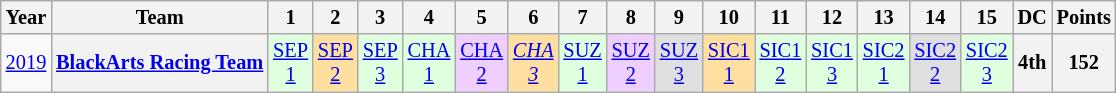<table class="wikitable" style="text-align:center; font-size:85%">
<tr>
<th>Year</th>
<th>Team</th>
<th>1</th>
<th>2</th>
<th>3</th>
<th>4</th>
<th>5</th>
<th>6</th>
<th>7</th>
<th>8</th>
<th>9</th>
<th>10</th>
<th>11</th>
<th>12</th>
<th>13</th>
<th>14</th>
<th>15</th>
<th>DC</th>
<th>Points</th>
</tr>
<tr>
<td><a href='#'>2019</a></td>
<th><a href='#'>BlackArts Racing Team</a></th>
<td style=background:#DFFFDF><a href='#'>SEP<br>1</a><br></td>
<td style=background:#FFDF9F><a href='#'>SEP<br>2</a><br></td>
<td style=background:#DFFFDF><a href='#'>SEP<br>3</a><br></td>
<td style=background:#DFFFDF><a href='#'>CHA<br>1</a><br></td>
<td style=background:#EFCFFF><a href='#'>CHA<br>2</a><br></td>
<td style=background:#FFDF9F><em><a href='#'>CHA<br>3</a></em><br></td>
<td style=background:#DFFFDF><a href='#'>SUZ<br>1</a><br></td>
<td style=background:#EFCFFF><a href='#'>SUZ<br>2</a><br></td>
<td style=background:#DFDFDF><a href='#'>SUZ<br>3</a><br></td>
<td style=background:#FFDF9F><a href='#'>SIC1<br>1</a><br></td>
<td style=background:#DFFFDF><a href='#'>SIC1<br>2</a><br></td>
<td style=background:#DFFFDF><a href='#'>SIC1<br>3</a><br></td>
<td style=background:#DFFFDF><a href='#'>SIC2<br>1</a><br></td>
<td style=background:#DFDFDF><a href='#'>SIC2<br>2</a><br></td>
<td style=background:#DFFFDF><a href='#'>SIC2<br>3</a><br></td>
<th>4th</th>
<th>152</th>
</tr>
</table>
